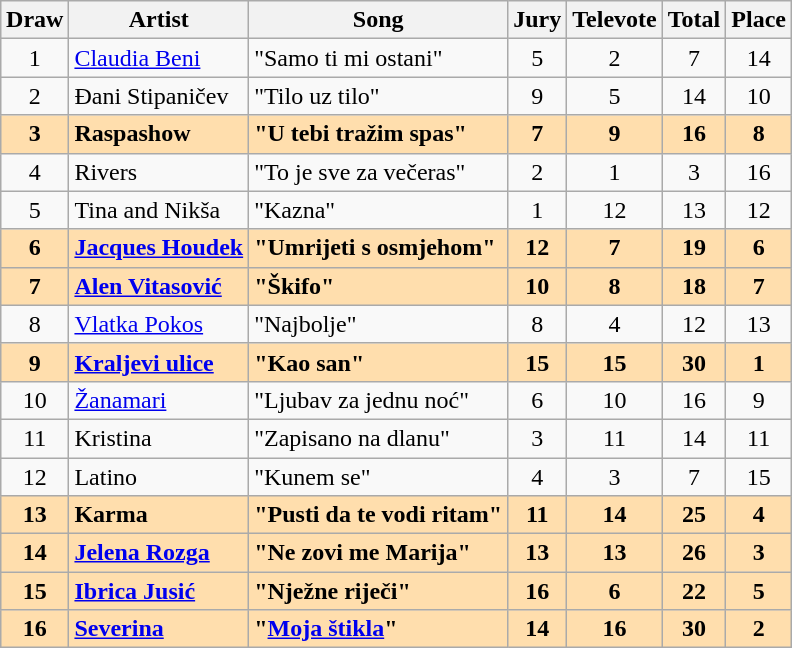<table class="sortable wikitable" style="margin: 1em auto 1em auto; text-align:center">
<tr>
<th>Draw</th>
<th>Artist</th>
<th>Song</th>
<th>Jury</th>
<th>Televote</th>
<th>Total</th>
<th>Place</th>
</tr>
<tr>
<td>1</td>
<td align="left"><a href='#'>Claudia Beni</a></td>
<td align="left">"Samo ti mi ostani"</td>
<td>5</td>
<td>2</td>
<td>7</td>
<td>14</td>
</tr>
<tr>
<td>2</td>
<td align="left">Đani Stipaničev</td>
<td align="left">"Tilo uz tilo"</td>
<td>9</td>
<td>5</td>
<td>14</td>
<td>10</td>
</tr>
<tr style="font-weight:bold;background:navajowhite;">
<td>3</td>
<td align="left">Raspashow</td>
<td align="left">"U tebi tražim spas"</td>
<td>7</td>
<td>9</td>
<td>16</td>
<td>8</td>
</tr>
<tr>
<td>4</td>
<td align="left">Rivers</td>
<td align="left">"To je sve za večeras"</td>
<td>2</td>
<td>1</td>
<td>3</td>
<td>16</td>
</tr>
<tr>
<td>5</td>
<td align="left">Tina and Nikša</td>
<td align="left">"Kazna"</td>
<td>1</td>
<td>12</td>
<td>13</td>
<td>12</td>
</tr>
<tr style="font-weight:bold; background:navajowhite;">
<td>6</td>
<td align="left"><a href='#'>Jacques Houdek</a></td>
<td align="left">"Umrijeti s osmjehom"</td>
<td>12</td>
<td>7</td>
<td>19</td>
<td>6</td>
</tr>
<tr style="font-weight:bold; background:navajowhite;">
<td>7</td>
<td align="left"><a href='#'>Alen Vitasović</a></td>
<td align="left">"Škifo"</td>
<td>10</td>
<td>8</td>
<td>18</td>
<td>7</td>
</tr>
<tr>
<td>8</td>
<td align="left"><a href='#'>Vlatka Pokos</a></td>
<td align="left">"Najbolje"</td>
<td>8</td>
<td>4</td>
<td>12</td>
<td>13</td>
</tr>
<tr style="font-weight:bold; background:navajowhite;">
<td>9</td>
<td align="left"><a href='#'>Kraljevi ulice</a></td>
<td align="left">"Kao san"</td>
<td>15</td>
<td>15</td>
<td>30</td>
<td>1</td>
</tr>
<tr>
<td>10</td>
<td align="left"><a href='#'>Žanamari</a></td>
<td align="left">"Ljubav za jednu noć"</td>
<td>6</td>
<td>10</td>
<td>16</td>
<td>9</td>
</tr>
<tr>
<td>11</td>
<td align="left">Kristina</td>
<td align="left">"Zapisano na dlanu"</td>
<td>3</td>
<td>11</td>
<td>14</td>
<td>11</td>
</tr>
<tr>
<td>12</td>
<td align="left">Latino</td>
<td align="left">"Kunem se"</td>
<td>4</td>
<td>3</td>
<td>7</td>
<td>15</td>
</tr>
<tr style="font-weight:bold; background:navajowhite;">
<td>13</td>
<td align="left">Karma</td>
<td align="left">"Pusti da te vodi ritam"</td>
<td>11</td>
<td>14</td>
<td>25</td>
<td>4</td>
</tr>
<tr style="font-weight:bold; background:navajowhite;">
<td>14</td>
<td align="left"><a href='#'>Jelena Rozga</a></td>
<td align="left">"Ne zovi me Marija"</td>
<td>13</td>
<td>13</td>
<td>26</td>
<td>3</td>
</tr>
<tr style="font-weight:bold; background:navajowhite;">
<td>15</td>
<td align="left"><a href='#'>Ibrica Jusić</a></td>
<td align="left">"Nježne riječi"</td>
<td>16</td>
<td>6</td>
<td>22</td>
<td>5</td>
</tr>
<tr style="font-weight:bold; background:navajowhite;">
<td>16</td>
<td align="left"><a href='#'>Severina</a></td>
<td align="left">"<a href='#'>Moja štikla</a>"</td>
<td>14</td>
<td>16</td>
<td>30</td>
<td>2</td>
</tr>
</table>
